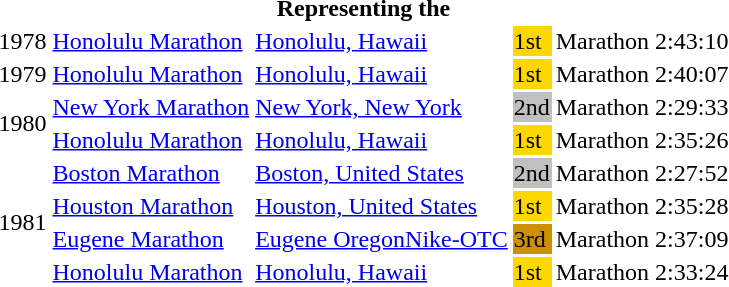<table>
<tr>
<th colspan="6">Representing the </th>
</tr>
<tr>
<td>1978</td>
<td><a href='#'>Honolulu Marathon</a></td>
<td><a href='#'>Honolulu, Hawaii</a></td>
<td bgcolor="gold">1st</td>
<td>Marathon</td>
<td>2:43:10</td>
</tr>
<tr>
<td>1979</td>
<td><a href='#'>Honolulu Marathon</a></td>
<td><a href='#'>Honolulu, Hawaii</a></td>
<td bgcolor="gold">1st</td>
<td>Marathon</td>
<td>2:40:07</td>
</tr>
<tr>
<td rowspan=2>1980</td>
<td><a href='#'>New York Marathon</a></td>
<td><a href='#'>New York, New York</a></td>
<td bgcolor="silver">2nd</td>
<td>Marathon</td>
<td>2:29:33</td>
</tr>
<tr>
<td><a href='#'>Honolulu Marathon</a></td>
<td><a href='#'>Honolulu, Hawaii</a></td>
<td bgcolor="gold">1st</td>
<td>Marathon</td>
<td>2:35:26</td>
</tr>
<tr>
<td rowspan=4>1981</td>
<td><a href='#'>Boston Marathon</a></td>
<td><a href='#'>Boston, United States</a></td>
<td bgcolor="silver">2nd</td>
<td>Marathon</td>
<td>2:27:52</td>
</tr>
<tr>
<td><a href='#'>Houston Marathon</a></td>
<td><a href='#'>Houston, United States</a></td>
<td bgcolor="gold">1st</td>
<td>Marathon</td>
<td>2:35:28</td>
</tr>
<tr>
<td><a href='#'>Eugene Marathon</a></td>
<td><a href='#'>Eugene Oregon</a><a href='#'>Nike-OTC</a></td>
<td bgcolor=cc99000>3rd</td>
<td>Marathon</td>
<td>2:37:09</td>
</tr>
<tr>
<td><a href='#'>Honolulu Marathon</a></td>
<td><a href='#'>Honolulu, Hawaii</a></td>
<td bgcolor="gold">1st</td>
<td>Marathon</td>
<td>2:33:24</td>
</tr>
</table>
